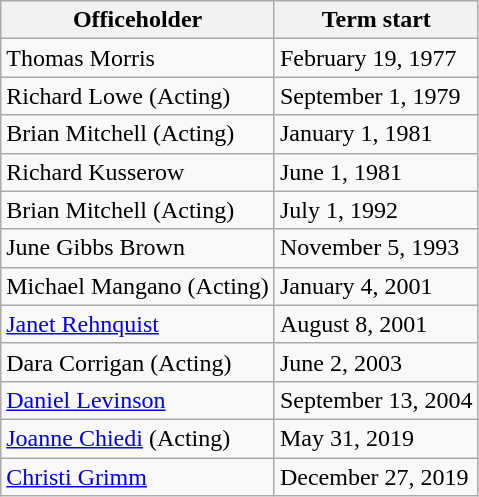<table class="wikitable sortable">
<tr style="vertical-align:bottom;">
<th>Officeholder</th>
<th>Term start</th>
</tr>
<tr>
<td>Thomas Morris</td>
<td>February 19, 1977</td>
</tr>
<tr>
<td>Richard Lowe (Acting)</td>
<td>September 1, 1979</td>
</tr>
<tr>
<td>Brian Mitchell (Acting)</td>
<td>January 1, 1981</td>
</tr>
<tr>
<td>Richard Kusserow</td>
<td>June 1, 1981</td>
</tr>
<tr>
<td>Brian Mitchell (Acting)</td>
<td>July 1, 1992</td>
</tr>
<tr>
<td>June Gibbs Brown</td>
<td>November 5, 1993</td>
</tr>
<tr>
<td>Michael Mangano (Acting)</td>
<td>January 4, 2001</td>
</tr>
<tr>
<td><a href='#'>Janet Rehnquist</a></td>
<td>August 8, 2001</td>
</tr>
<tr>
<td>Dara Corrigan (Acting)</td>
<td>June 2, 2003</td>
</tr>
<tr>
<td><a href='#'>Daniel Levinson</a></td>
<td>September 13, 2004<br></td>
</tr>
<tr>
<td><a href='#'>Joanne Chiedi</a> (Acting)</td>
<td>May 31, 2019</td>
</tr>
<tr>
<td><a href='#'>Christi Grimm</a></td>
<td>December 27, 2019<br></td>
</tr>
</table>
